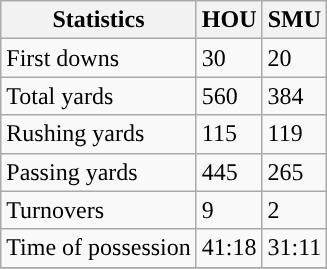<table class="wikitable">
<tr>
<th>Statistics</th>
<th>HOU</th>
<th>SMU</th>
</tr>
<tr>
<td>First downs</td>
<td>30</td>
<td>20</td>
</tr>
<tr>
<td>Total yards</td>
<td>560</td>
<td>384</td>
</tr>
<tr>
<td>Rushing yards</td>
<td>115</td>
<td>119</td>
</tr>
<tr>
<td>Passing yards</td>
<td>445</td>
<td>265</td>
</tr>
<tr>
<td>Turnovers</td>
<td>9</td>
<td>2</td>
</tr>
<tr>
<td>Time of possession</td>
<td>41:18</td>
<td>31:11</td>
</tr>
<tr>
</tr>
</table>
